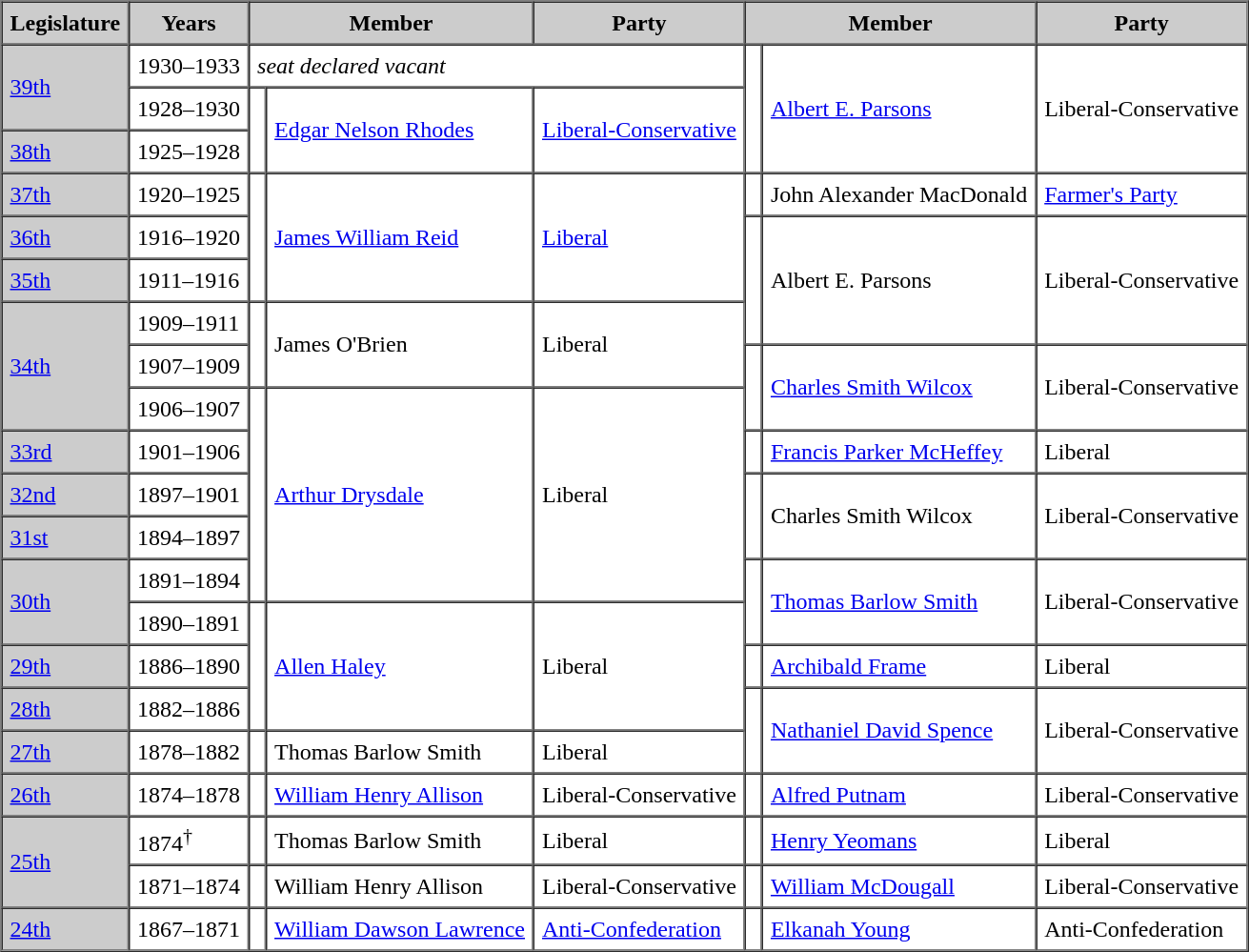<table border=1 cellpadding=5 cellspacing=0>
<tr bgcolor="CCCCCC">
<th>Legislature</th>
<th>Years</th>
<th colspan="2">Member</th>
<th>Party</th>
<th colspan="2">Member</th>
<th>Party</th>
</tr>
<tr>
<td bgcolor="CCCCCC" rowspan="2"><a href='#'>39th</a></td>
<td>1930–1933</td>
<td colspan="3"><div><em>seat declared vacant</em></div></td>
<td rowspan="3" ></td>
<td rowspan="3"><a href='#'>Albert E. Parsons</a></td>
<td rowspan="3">Liberal-Conservative</td>
</tr>
<tr>
<td>1928–1930</td>
<td rowspan="2" ></td>
<td rowspan="2"><a href='#'>Edgar Nelson Rhodes</a></td>
<td rowspan="2"><a href='#'>Liberal-Conservative</a></td>
</tr>
<tr>
<td bgcolor="CCCCCC"><a href='#'>38th</a></td>
<td>1925–1928</td>
</tr>
<tr>
<td bgcolor="CCCCCC"><a href='#'>37th</a></td>
<td>1920–1925</td>
<td rowspan="3" ></td>
<td rowspan="3"><a href='#'>James William Reid</a></td>
<td rowspan="3"><a href='#'>Liberal</a></td>
<td></td>
<td>John Alexander MacDonald</td>
<td><a href='#'>Farmer's Party</a></td>
</tr>
<tr>
<td bgcolor="CCCCCC"><a href='#'>36th</a></td>
<td>1916–1920</td>
<td rowspan="3" ></td>
<td rowspan="3">Albert E. Parsons</td>
<td rowspan="3">Liberal-Conservative</td>
</tr>
<tr>
<td bgcolor="CCCCCC"><a href='#'>35th</a></td>
<td>1911–1916</td>
</tr>
<tr>
<td bgcolor="CCCCCC" rowspan="3"><a href='#'>34th</a></td>
<td>1909–1911</td>
<td rowspan="2" ></td>
<td rowspan="2">James O'Brien</td>
<td rowspan="2">Liberal</td>
</tr>
<tr>
<td>1907–1909</td>
<td rowspan="2" ></td>
<td rowspan="2"><a href='#'>Charles Smith Wilcox</a></td>
<td rowspan="2">Liberal-Conservative</td>
</tr>
<tr>
<td>1906–1907</td>
<td rowspan="5" ></td>
<td rowspan="5"><a href='#'>Arthur Drysdale</a></td>
<td rowspan="5">Liberal</td>
</tr>
<tr>
<td bgcolor="CCCCCC"><a href='#'>33rd</a></td>
<td>1901–1906</td>
<td></td>
<td><a href='#'>Francis Parker McHeffey</a></td>
<td>Liberal</td>
</tr>
<tr>
<td bgcolor="CCCCCC"><a href='#'>32nd</a></td>
<td>1897–1901</td>
<td rowspan="2" ></td>
<td rowspan="2">Charles Smith Wilcox</td>
<td rowspan="2">Liberal-Conservative</td>
</tr>
<tr>
<td bgcolor="CCCCCC"><a href='#'>31st</a></td>
<td>1894–1897</td>
</tr>
<tr>
<td bgcolor="CCCCCC" rowspan="2"><a href='#'>30th</a></td>
<td>1891–1894</td>
<td rowspan="2" ></td>
<td rowspan="2"><a href='#'>Thomas Barlow Smith</a></td>
<td rowspan="2">Liberal-Conservative</td>
</tr>
<tr>
<td>1890–1891</td>
<td rowspan="3" ></td>
<td rowspan="3"><a href='#'>Allen Haley</a></td>
<td rowspan="3">Liberal</td>
</tr>
<tr>
<td bgcolor="CCCCCC"><a href='#'>29th</a></td>
<td>1886–1890</td>
<td></td>
<td><a href='#'>Archibald Frame</a></td>
<td>Liberal</td>
</tr>
<tr>
<td bgcolor="CCCCCC"><a href='#'>28th</a></td>
<td>1882–1886</td>
<td rowspan="2" ></td>
<td rowspan="2"><a href='#'>Nathaniel David Spence</a></td>
<td rowspan="2">Liberal-Conservative</td>
</tr>
<tr>
<td bgcolor="CCCCCC"><a href='#'>27th</a></td>
<td>1878–1882</td>
<td></td>
<td>Thomas Barlow Smith</td>
<td>Liberal</td>
</tr>
<tr>
<td bgcolor="CCCCCC"><a href='#'>26th</a></td>
<td>1874–1878</td>
<td></td>
<td><a href='#'>William Henry Allison</a></td>
<td>Liberal-Conservative</td>
<td></td>
<td><a href='#'>Alfred Putnam</a></td>
<td>Liberal-Conservative</td>
</tr>
<tr>
<td bgcolor="CCCCCC" rowspan="2"><a href='#'>25th</a></td>
<td>1874<sup>†</sup></td>
<td></td>
<td>Thomas Barlow Smith</td>
<td>Liberal</td>
<td></td>
<td><a href='#'>Henry Yeomans</a></td>
<td>Liberal</td>
</tr>
<tr>
<td>1871–1874</td>
<td></td>
<td>William Henry Allison</td>
<td>Liberal-Conservative</td>
<td></td>
<td><a href='#'>William McDougall</a></td>
<td>Liberal-Conservative</td>
</tr>
<tr>
<td bgcolor="CCCCCC"><a href='#'>24th</a></td>
<td>1867–1871</td>
<td></td>
<td><a href='#'>William Dawson Lawrence</a></td>
<td><a href='#'>Anti-Confederation</a></td>
<td></td>
<td><a href='#'>Elkanah Young</a></td>
<td>Anti-Confederation</td>
</tr>
</table>
